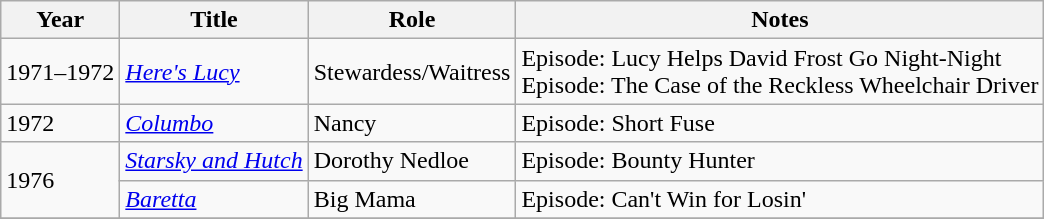<table class="wikitable sortable">
<tr>
<th>Year</th>
<th>Title</th>
<th>Role</th>
<th class="unsortable">Notes</th>
</tr>
<tr>
<td>1971–1972</td>
<td><em><a href='#'>Here's Lucy</a></em></td>
<td>Stewardess/Waitress</td>
<td>Episode: Lucy Helps David Frost Go Night-Night<br>Episode: The Case of the Reckless Wheelchair Driver</td>
</tr>
<tr>
<td>1972</td>
<td><em><a href='#'>Columbo</a></em></td>
<td>Nancy</td>
<td>Episode: Short Fuse</td>
</tr>
<tr>
<td rowspan=2>1976</td>
<td><em><a href='#'>Starsky and Hutch</a></em></td>
<td>Dorothy Nedloe</td>
<td>Episode: Bounty Hunter</td>
</tr>
<tr>
<td><em><a href='#'>Baretta</a></em></td>
<td>Big Mama</td>
<td>Episode: Can't Win for Losin'</td>
</tr>
<tr>
</tr>
</table>
